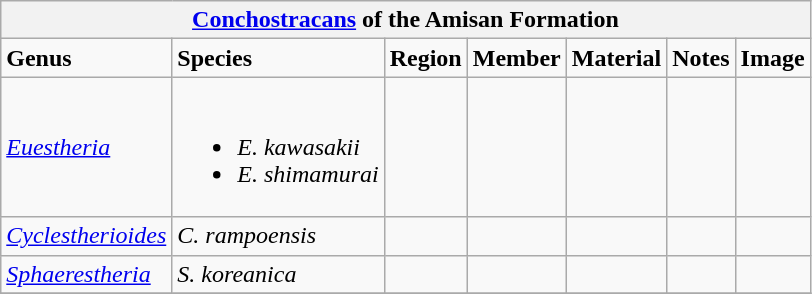<table class="wikitable">
<tr>
<th colspan="7"><a href='#'>Conchostracans</a> of the Amisan Formation</th>
</tr>
<tr>
<td><strong>Genus</strong></td>
<td><strong>Species</strong></td>
<td><strong>Region</strong></td>
<td><strong>Member</strong></td>
<td><strong>Material</strong></td>
<td><strong>Notes</strong></td>
<td><strong>Image</strong></td>
</tr>
<tr>
<td><em><a href='#'>Euestheria</a></em></td>
<td><br><ul><li><em>E. kawasakii</em></li><li><em>E. shimamurai</em></li></ul></td>
<td></td>
<td></td>
<td></td>
<td></td>
<td></td>
</tr>
<tr>
<td><em><a href='#'>Cyclestherioides</a></em></td>
<td><em>C. rampoensis</em></td>
<td></td>
<td></td>
<td></td>
<td></td>
<td></td>
</tr>
<tr>
<td><em><a href='#'>Sphaerestheria</a></em></td>
<td><em>S. koreanica</em></td>
<td></td>
<td></td>
<td></td>
<td></td>
<td></td>
</tr>
<tr>
</tr>
</table>
